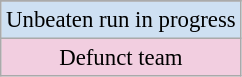<table class="wikitable" style="text-align: center; font-size:95%">
<tr>
</tr>
<tr>
<td style="background: #CEE0F2">Unbeaten run in progress</td>
</tr>
<tr>
<td style="background: #F2CEE0">Defunct team</td>
</tr>
</table>
